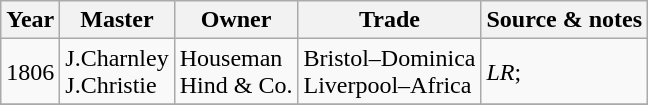<table class=" wikitable">
<tr>
<th>Year</th>
<th>Master</th>
<th>Owner</th>
<th>Trade</th>
<th>Source & notes</th>
</tr>
<tr>
<td>1806</td>
<td>J.Charnley<br>J.Christie</td>
<td>Houseman<br>Hind & Co.</td>
<td>Bristol–Dominica<br>Liverpool–Africa</td>
<td><em>LR</em>;</td>
</tr>
<tr>
</tr>
</table>
